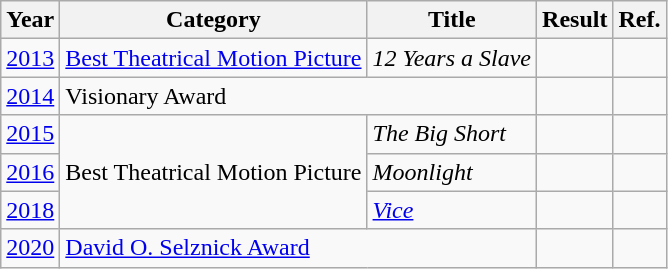<table class="wikitable" style="font-size: 100%">
<tr>
<th>Year</th>
<th>Category</th>
<th>Title</th>
<th>Result</th>
<th>Ref.</th>
</tr>
<tr>
<td style="text-align:center;"><a href='#'>2013</a></td>
<td><a href='#'>Best Theatrical Motion Picture</a></td>
<td><em>12 Years a Slave</em></td>
<td></td>
<td></td>
</tr>
<tr>
<td style="text-align:center;"><a href='#'>2014</a></td>
<td colspan="2">Visionary Award</td>
<td></td>
<td></td>
</tr>
<tr>
<td style="text-align:center;"><a href='#'>2015</a></td>
<td rowspan=3>Best Theatrical Motion Picture</td>
<td><em>The Big Short</em></td>
<td></td>
<td></td>
</tr>
<tr>
<td style="text-align:center;"><a href='#'>2016</a></td>
<td><em>Moonlight</em></td>
<td></td>
<td></td>
</tr>
<tr>
<td style="text-align:center;"><a href='#'>2018</a></td>
<td><em><a href='#'>Vice</a></em></td>
<td></td>
<td></td>
</tr>
<tr>
<td><a href='#'>2020</a></td>
<td colspan="2"><a href='#'>David O. Selznick Award</a></td>
<td></td>
<td style="text-align:center"></td>
</tr>
</table>
